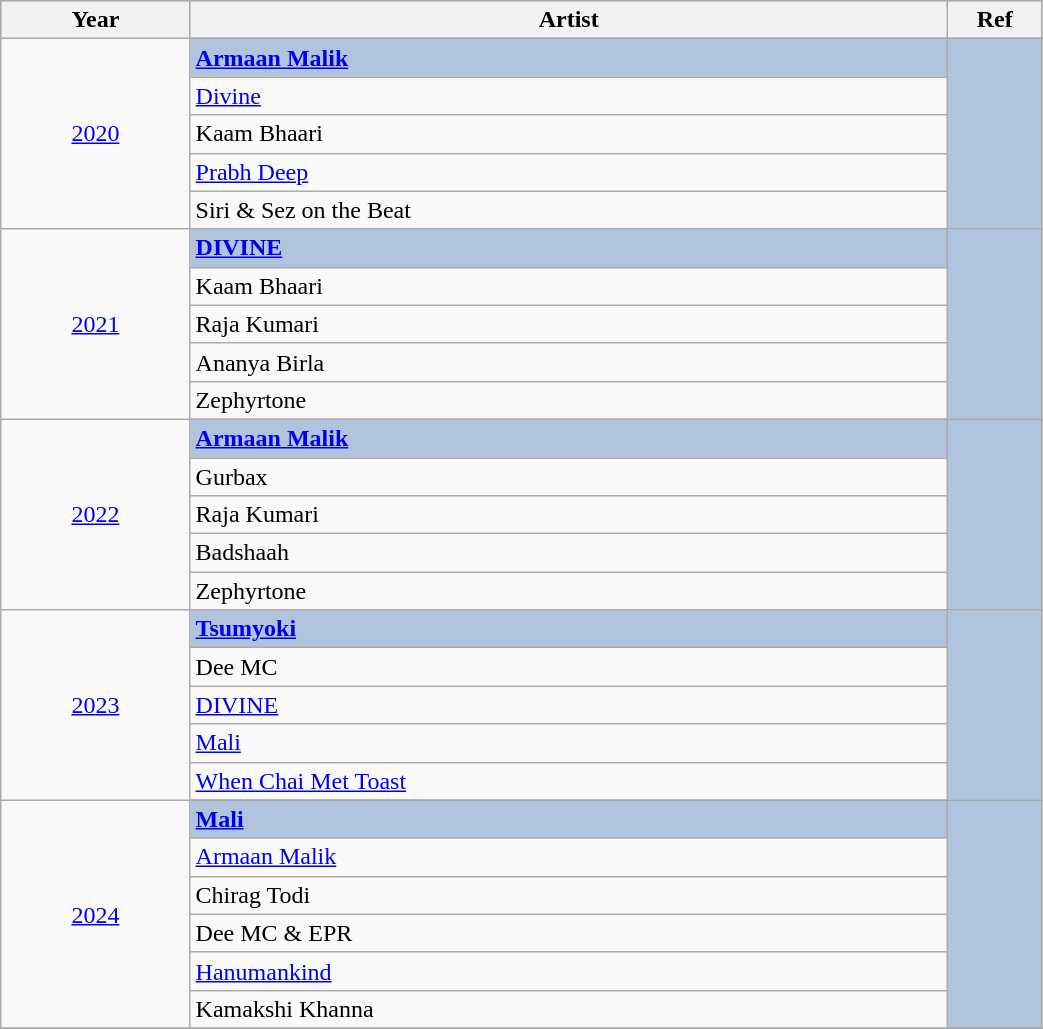<table class="wikitable" style="width:55%;">
<tr style="background:#bebebe;">
<th style="width:10%;">Year</th>
<th style="width:40%;">Artist</th>
<th style="width:5%;">Ref</th>
</tr>
<tr>
<td rowspan="6" align="center"><a href='#'>2020</a></td>
</tr>
<tr style="background:#B0C4DE">
<td><strong><a href='#'>Armaan Malik</a></strong></td>
<td rowspan="6" align="center"></td>
</tr>
<tr>
<td><a href='#'>Divine</a></td>
</tr>
<tr>
<td>Kaam Bhaari</td>
</tr>
<tr>
<td><a href='#'>Prabh Deep</a></td>
</tr>
<tr>
<td>Siri & Sez on the Beat</td>
</tr>
<tr>
<td rowspan="6" align="center"><a href='#'>2021</a></td>
</tr>
<tr style="background:#B0C4DE">
<td><strong><a href='#'>DIVINE</a></strong></td>
<td rowspan="6" align="center"></td>
</tr>
<tr>
<td>Kaam Bhaari</td>
</tr>
<tr>
<td>Raja Kumari</td>
</tr>
<tr>
<td>Ananya Birla</td>
</tr>
<tr>
<td>Zephyrtone</td>
</tr>
<tr>
<td rowspan="6" align="center"><a href='#'>2022</a></td>
</tr>
<tr style="background:#B0C4DE">
<td><strong><a href='#'>Armaan Malik</a></strong></td>
<td rowspan="6" align="center"></td>
</tr>
<tr>
<td>Gurbax</td>
</tr>
<tr>
<td>Raja Kumari</td>
</tr>
<tr>
<td>Badshaah</td>
</tr>
<tr>
<td>Zephyrtone</td>
</tr>
<tr>
<td rowspan="6" align="center"><a href='#'>2023</a></td>
</tr>
<tr style="background:#B0C4DE">
<td><strong><a href='#'>Tsumyoki</a></strong></td>
<td rowspan="6" align="center"></td>
</tr>
<tr>
<td>Dee MC</td>
</tr>
<tr>
<td><a href='#'>DIVINE</a></td>
</tr>
<tr>
<td><a href='#'>Mali</a></td>
</tr>
<tr>
<td><a href='#'>When Chai Met Toast</a></td>
</tr>
<tr>
<td rowspan="7" align="center"><a href='#'>2024</a></td>
</tr>
<tr style="background:#B0C4DE">
<td><strong><a href='#'>Mali</a></strong></td>
<td rowspan="6" align="center"></td>
</tr>
<tr>
<td><a href='#'>Armaan Malik</a></td>
</tr>
<tr>
<td>Chirag Todi</td>
</tr>
<tr>
<td>Dee MC & EPR</td>
</tr>
<tr>
<td><a href='#'>Hanumankind</a></td>
</tr>
<tr>
<td>Kamakshi Khanna</td>
</tr>
<tr>
</tr>
</table>
